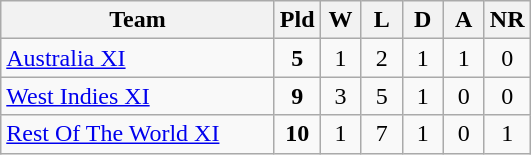<table class="wikitable" style="text-align:center;">
<tr>
<th width=175>Team</th>
<th width=20 abbr="Played">Pld</th>
<th width=20 abbr="Won">W</th>
<th width=20 abbr="Lost">L</th>
<th width=20 abbr="Drawn">D</th>
<th width=20 abbr="Abandoned">A</th>
<th width=20 abbr="No Result">NR</th>
</tr>
<tr>
<td style="text-align:left;"> <a href='#'>Australia XI</a></td>
<td><strong>5</strong></td>
<td>1</td>
<td>2</td>
<td>1</td>
<td>1</td>
<td>0</td>
</tr>
<tr>
<td style="text-align:left;"> <a href='#'>West Indies XI</a></td>
<td><strong>9</strong></td>
<td>3</td>
<td>5</td>
<td>1</td>
<td>0</td>
<td>0</td>
</tr>
<tr>
<td style="text-align:left;"> <a href='#'>Rest Of The World XI</a></td>
<td><strong>10</strong></td>
<td>1</td>
<td>7</td>
<td>1</td>
<td>0</td>
<td>1</td>
</tr>
</table>
